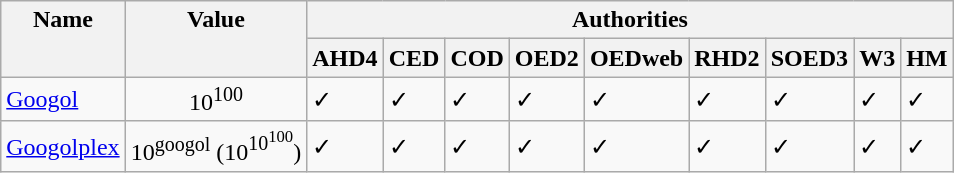<table class="wikitable">
<tr>
<th rowspan="2" valign="top">Name</th>
<th rowspan="2" valign="top">Value</th>
<th colspan="9">Authorities</th>
</tr>
<tr>
<th>AHD4</th>
<th>CED</th>
<th>COD</th>
<th>OED2</th>
<th>OEDweb</th>
<th>RHD2</th>
<th>SOED3</th>
<th>W3</th>
<th>HM</th>
</tr>
<tr>
<td><a href='#'>Googol</a></td>
<td style="text-align:center">10<sup>100</sup></td>
<td>✓</td>
<td>✓</td>
<td>✓</td>
<td>✓</td>
<td>✓</td>
<td>✓</td>
<td>✓</td>
<td>✓</td>
<td>✓</td>
</tr>
<tr>
<td><a href='#'>Googolplex</a></td>
<td>10<sup>googol</sup> (10<sup>10<sup>100</sup></sup>)</td>
<td>✓</td>
<td>✓</td>
<td>✓</td>
<td>✓</td>
<td>✓</td>
<td>✓</td>
<td>✓</td>
<td>✓</td>
<td>✓</td>
</tr>
</table>
